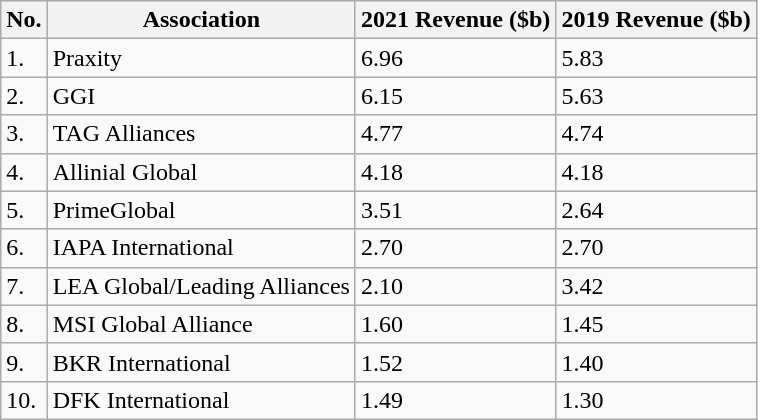<table class="wikitable">
<tr>
<th>No.</th>
<th>Association</th>
<th>2021 Revenue ($b)</th>
<th>2019 Revenue ($b)</th>
</tr>
<tr>
<td>1.</td>
<td>Praxity</td>
<td>6.96</td>
<td>5.83</td>
</tr>
<tr>
<td>2.</td>
<td>GGI</td>
<td>6.15</td>
<td>5.63</td>
</tr>
<tr>
<td>3.</td>
<td>TAG Alliances</td>
<td>4.77</td>
<td>4.74</td>
</tr>
<tr>
<td>4.</td>
<td>Allinial Global</td>
<td>4.18</td>
<td>4.18</td>
</tr>
<tr>
<td>5.</td>
<td>PrimeGlobal</td>
<td>3.51</td>
<td>2.64</td>
</tr>
<tr>
<td>6.</td>
<td>IAPA International</td>
<td>2.70</td>
<td>2.70</td>
</tr>
<tr>
<td>7.</td>
<td>LEA Global/Leading Alliances</td>
<td>2.10</td>
<td>3.42</td>
</tr>
<tr>
<td>8.</td>
<td>MSI Global Alliance</td>
<td>1.60</td>
<td>1.45</td>
</tr>
<tr>
<td>9.</td>
<td>BKR International</td>
<td>1.52</td>
<td>1.40</td>
</tr>
<tr>
<td>10.</td>
<td>DFK International</td>
<td>1.49</td>
<td>1.30</td>
</tr>
</table>
